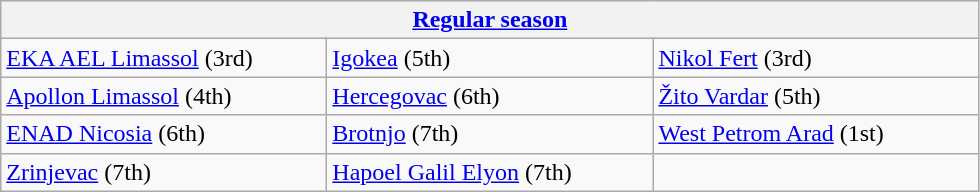<table class="wikitable" style="white-space: nowrap;">
<tr>
<th colspan="3"><a href='#'>Regular season</a></th>
</tr>
<tr>
<td width="210"> <a href='#'>EKA AEL Limassol</a> (3rd)</td>
<td width="210"> <a href='#'>Igokea</a> (5th)</td>
<td width="210"> <a href='#'>Nikol Fert</a> (3rd)</td>
</tr>
<tr>
<td width="210"> <a href='#'>Apollon Limassol</a> (4th)</td>
<td width="210"> <a href='#'>Hercegovac</a> (6th)</td>
<td width="210"> <a href='#'>Žito Vardar</a> (5th)</td>
</tr>
<tr>
<td width="210"> <a href='#'>ENAD Nicosia</a> (6th)</td>
<td width="210"> <a href='#'>Brotnjo</a> (7th)</td>
<td width="210"> <a href='#'>West Petrom Arad</a> (1st)</td>
</tr>
<tr>
<td width="210"> <a href='#'>Zrinjevac</a> (7th)</td>
<td width="210"> <a href='#'>Hapoel Galil Elyon</a> (7th)</td>
</tr>
</table>
